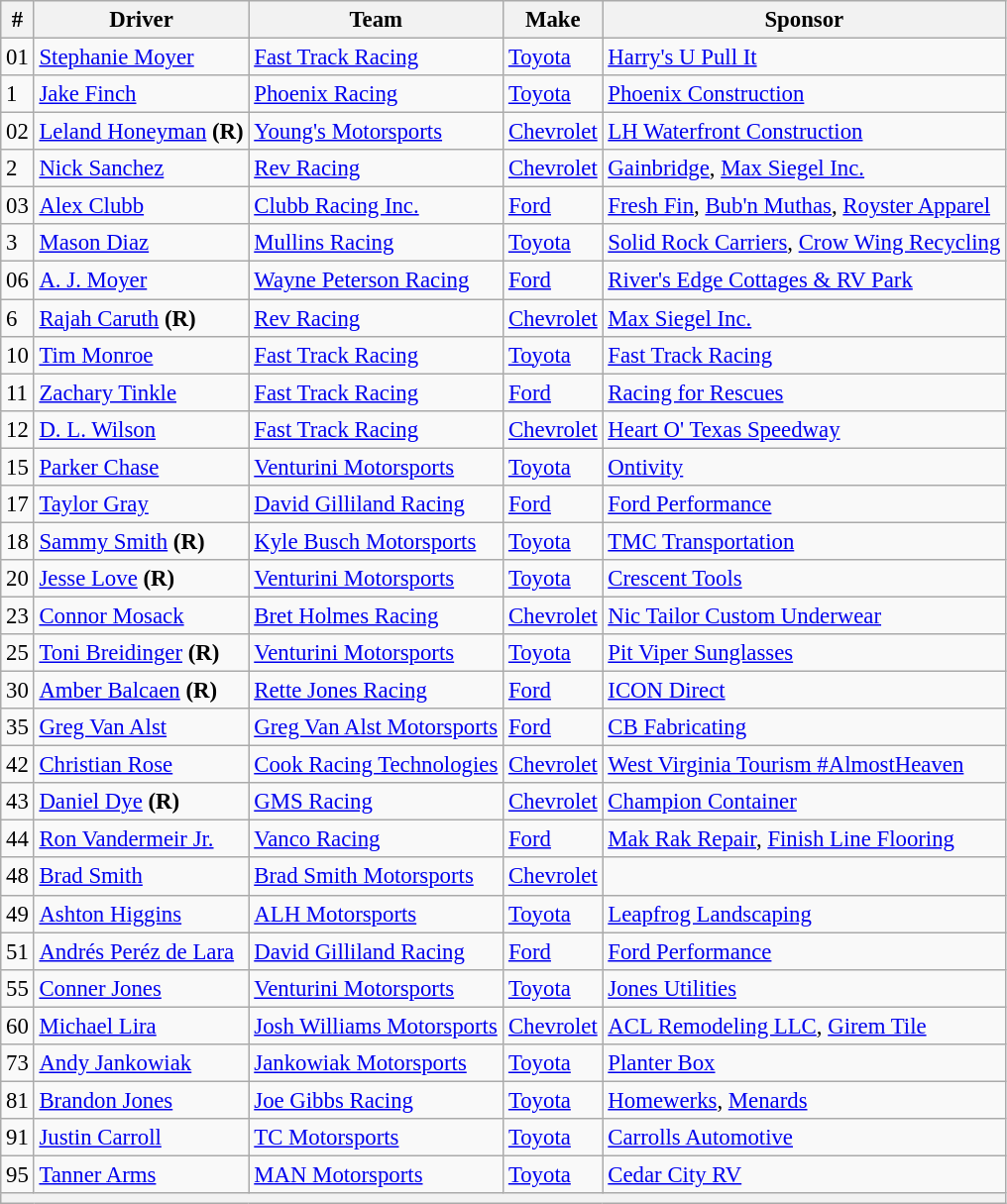<table class="wikitable" style="font-size:95%">
<tr>
<th>#</th>
<th>Driver</th>
<th>Team</th>
<th>Make</th>
<th>Sponsor</th>
</tr>
<tr>
<td>01</td>
<td><a href='#'>Stephanie Moyer</a></td>
<td><a href='#'>Fast Track Racing</a></td>
<td><a href='#'>Toyota</a></td>
<td><a href='#'>Harry's U Pull It</a></td>
</tr>
<tr>
<td>1</td>
<td><a href='#'>Jake Finch</a></td>
<td><a href='#'>Phoenix Racing</a></td>
<td><a href='#'>Toyota</a></td>
<td><a href='#'>Phoenix Construction</a></td>
</tr>
<tr>
<td>02</td>
<td nowrap><a href='#'>Leland Honeyman</a> <strong>(R)</strong></td>
<td><a href='#'>Young's Motorsports</a></td>
<td><a href='#'>Chevrolet</a></td>
<td nowrap=""><a href='#'>LH Waterfront Construction</a></td>
</tr>
<tr>
<td>2</td>
<td><a href='#'>Nick Sanchez</a></td>
<td><a href='#'>Rev Racing</a></td>
<td><a href='#'>Chevrolet</a></td>
<td><a href='#'>Gainbridge</a>, <a href='#'>Max Siegel Inc.</a></td>
</tr>
<tr>
<td>03</td>
<td><a href='#'>Alex Clubb</a></td>
<td><a href='#'>Clubb Racing Inc.</a></td>
<td><a href='#'>Ford</a></td>
<td><a href='#'>Fresh Fin</a>, <a href='#'>Bub'n Muthas</a>, <a href='#'>Royster Apparel</a></td>
</tr>
<tr>
<td>3</td>
<td><a href='#'>Mason Diaz</a></td>
<td><a href='#'>Mullins Racing</a></td>
<td><a href='#'>Toyota</a></td>
<td nowrap><a href='#'>Solid Rock Carriers</a>, <a href='#'>Crow Wing Recycling</a></td>
</tr>
<tr>
<td>06</td>
<td><a href='#'>A. J. Moyer</a></td>
<td><a href='#'>Wayne Peterson Racing</a></td>
<td><a href='#'>Ford</a></td>
<td><a href='#'>River's Edge Cottages & RV Park</a></td>
</tr>
<tr>
<td>6</td>
<td><a href='#'>Rajah Caruth</a> <strong>(R)</strong></td>
<td><a href='#'>Rev Racing</a></td>
<td><a href='#'>Chevrolet</a></td>
<td><a href='#'>Max Siegel Inc.</a></td>
</tr>
<tr>
<td>10</td>
<td><a href='#'>Tim Monroe</a></td>
<td><a href='#'>Fast Track Racing</a></td>
<td><a href='#'>Toyota</a></td>
<td><a href='#'>Fast Track Racing</a></td>
</tr>
<tr>
<td>11</td>
<td><a href='#'>Zachary Tinkle</a></td>
<td><a href='#'>Fast Track Racing</a></td>
<td><a href='#'>Ford</a></td>
<td><a href='#'>Racing for Rescues</a></td>
</tr>
<tr>
<td>12</td>
<td><a href='#'>D. L. Wilson</a></td>
<td><a href='#'>Fast Track Racing</a></td>
<td><a href='#'>Chevrolet</a></td>
<td><a href='#'>Heart O' Texas Speedway</a></td>
</tr>
<tr>
<td>15</td>
<td><a href='#'>Parker Chase</a></td>
<td nowrap=""><a href='#'>Venturini Motorsports</a></td>
<td><a href='#'>Toyota</a></td>
<td><a href='#'>Ontivity</a></td>
</tr>
<tr>
<td>17</td>
<td><a href='#'>Taylor Gray</a></td>
<td nowrap=""><a href='#'>David Gilliland Racing</a></td>
<td><a href='#'>Ford</a></td>
<td><a href='#'>Ford Performance</a></td>
</tr>
<tr>
<td>18</td>
<td><a href='#'>Sammy Smith</a> <strong>(R)</strong></td>
<td><a href='#'>Kyle Busch Motorsports</a></td>
<td><a href='#'>Toyota</a></td>
<td><a href='#'>TMC Transportation</a></td>
</tr>
<tr>
<td>20</td>
<td><a href='#'>Jesse Love</a> <strong>(R)</strong></td>
<td nowrap=""><a href='#'>Venturini Motorsports</a></td>
<td><a href='#'>Toyota</a></td>
<td><a href='#'>Crescent Tools</a></td>
</tr>
<tr>
<td>23</td>
<td><a href='#'>Connor Mosack</a></td>
<td><a href='#'>Bret Holmes Racing</a></td>
<td><a href='#'>Chevrolet</a></td>
<td><a href='#'>Nic Tailor Custom Underwear</a></td>
</tr>
<tr>
<td>25</td>
<td><a href='#'>Toni Breidinger</a> <strong>(R)</strong></td>
<td><a href='#'>Venturini Motorsports</a></td>
<td><a href='#'>Toyota</a></td>
<td nowrap=""><a href='#'>Pit Viper Sunglasses</a></td>
</tr>
<tr>
<td>30</td>
<td><a href='#'>Amber Balcaen</a> <strong>(R)</strong></td>
<td><a href='#'>Rette Jones Racing</a></td>
<td><a href='#'>Ford</a></td>
<td><a href='#'>ICON Direct</a></td>
</tr>
<tr>
<td>35</td>
<td><a href='#'>Greg Van Alst</a></td>
<td><a href='#'>Greg Van Alst Motorsports</a></td>
<td><a href='#'>Ford</a></td>
<td><a href='#'>CB Fabricating</a></td>
</tr>
<tr>
<td>42</td>
<td><a href='#'>Christian Rose</a></td>
<td><a href='#'>Cook Racing Technologies</a></td>
<td><a href='#'>Chevrolet</a></td>
<td><a href='#'>West Virginia Tourism #AlmostHeaven</a></td>
</tr>
<tr>
<td>43</td>
<td><a href='#'>Daniel Dye</a> <strong>(R)</strong></td>
<td><a href='#'>GMS Racing</a></td>
<td><a href='#'>Chevrolet</a></td>
<td><a href='#'>Champion Container</a></td>
</tr>
<tr>
<td>44</td>
<td><a href='#'>Ron Vandermeir Jr.</a></td>
<td><a href='#'>Vanco Racing</a></td>
<td><a href='#'>Ford</a></td>
<td><a href='#'>Mak Rak Repair</a>, <a href='#'>Finish Line Flooring</a></td>
</tr>
<tr>
<td>48</td>
<td><a href='#'>Brad Smith</a></td>
<td><a href='#'>Brad Smith Motorsports</a></td>
<td><a href='#'>Chevrolet</a></td>
<td></td>
</tr>
<tr>
<td>49</td>
<td><a href='#'>Ashton Higgins</a></td>
<td><a href='#'>ALH Motorsports</a></td>
<td><a href='#'>Toyota</a></td>
<td><a href='#'>Leapfrog Landscaping</a></td>
</tr>
<tr>
<td>51</td>
<td><a href='#'>Andrés Peréz de Lara</a></td>
<td><a href='#'>David Gilliland Racing</a></td>
<td><a href='#'>Ford</a></td>
<td><a href='#'>Ford Performance</a></td>
</tr>
<tr>
<td>55</td>
<td><a href='#'>Conner Jones</a></td>
<td><a href='#'>Venturini Motorsports</a></td>
<td><a href='#'>Toyota</a></td>
<td><a href='#'>Jones Utilities</a></td>
</tr>
<tr>
<td>60</td>
<td><a href='#'>Michael Lira</a></td>
<td nowrap><a href='#'>Josh Williams Motorsports</a></td>
<td><a href='#'>Chevrolet</a></td>
<td><a href='#'>ACL Remodeling LLC</a>, <a href='#'>Girem Tile</a></td>
</tr>
<tr>
<td>73</td>
<td><a href='#'>Andy Jankowiak</a></td>
<td><a href='#'>Jankowiak Motorsports</a></td>
<td><a href='#'>Toyota</a></td>
<td><a href='#'>Planter Box</a></td>
</tr>
<tr>
<td>81</td>
<td><a href='#'>Brandon Jones</a></td>
<td><a href='#'>Joe Gibbs Racing</a></td>
<td><a href='#'>Toyota</a></td>
<td><a href='#'>Homewerks</a>, <a href='#'>Menards</a></td>
</tr>
<tr>
<td>91</td>
<td><a href='#'>Justin Carroll</a></td>
<td><a href='#'>TC Motorsports</a></td>
<td><a href='#'>Toyota</a></td>
<td><a href='#'>Carrolls Automotive</a></td>
</tr>
<tr>
<td>95</td>
<td><a href='#'>Tanner Arms</a></td>
<td><a href='#'>MAN Motorsports</a></td>
<td><a href='#'>Toyota</a></td>
<td><a href='#'>Cedar City RV</a></td>
</tr>
<tr>
<th colspan="5"></th>
</tr>
</table>
